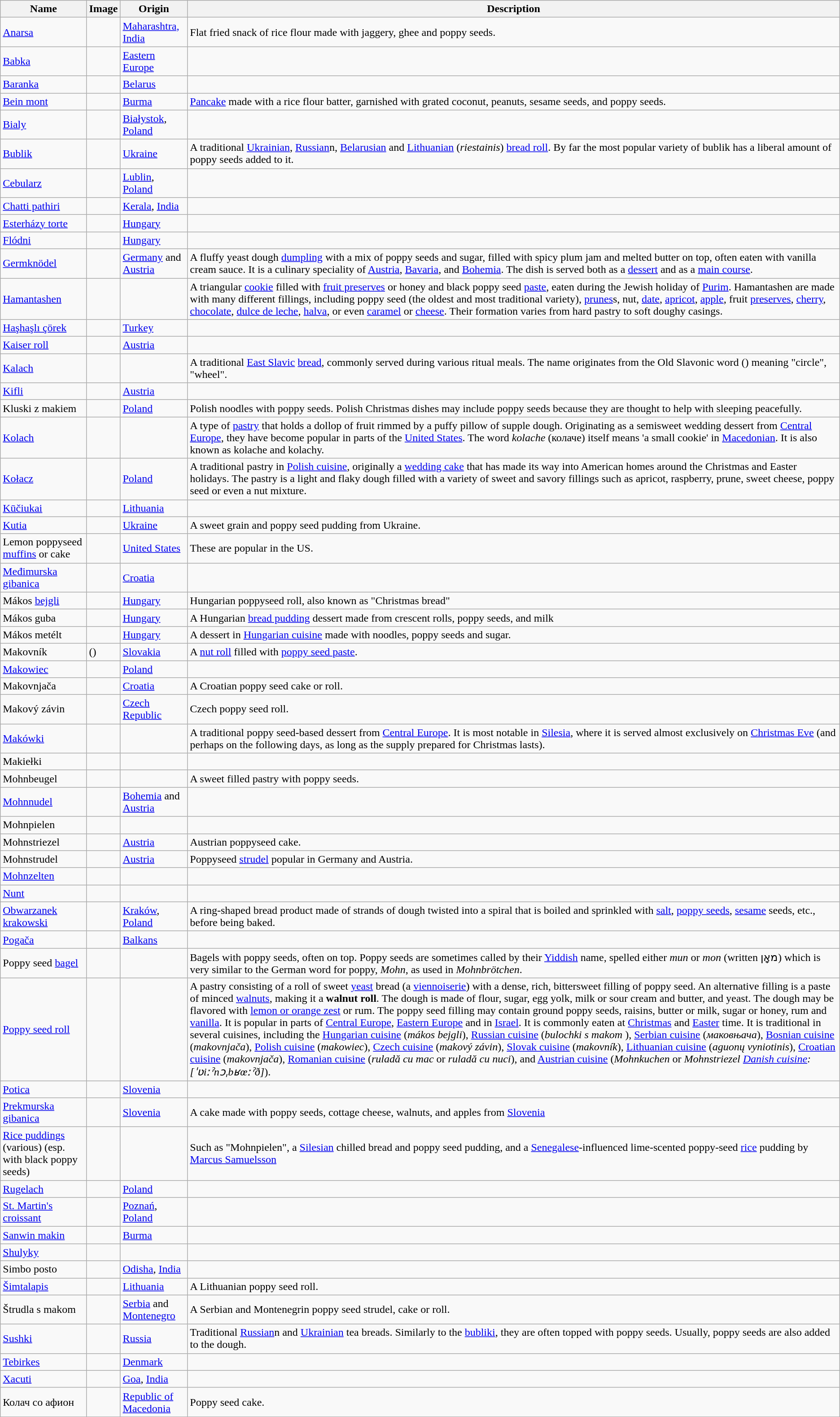<table class="wikitable sortable">
<tr>
<th>Name</th>
<th>Image</th>
<th>Origin</th>
<th>Description</th>
</tr>
<tr>
<td><a href='#'>Anarsa</a></td>
<td></td>
<td><a href='#'>Maharashtra, India</a></td>
<td>Flat fried snack of rice flour made with jaggery, ghee and poppy seeds.</td>
</tr>
<tr>
<td><a href='#'>Babka</a></td>
<td></td>
<td><a href='#'>Eastern Europe</a></td>
<td></td>
</tr>
<tr>
<td><a href='#'>Baranka</a></td>
<td></td>
<td><a href='#'>Belarus</a></td>
<td></td>
</tr>
<tr>
<td><a href='#'>Bein mont</a></td>
<td></td>
<td><a href='#'>Burma</a></td>
<td><a href='#'>Pancake</a> made with a rice flour batter, garnished with grated coconut, peanuts, sesame seeds, and poppy seeds.</td>
</tr>
<tr>
<td><a href='#'>Bialy</a></td>
<td></td>
<td><a href='#'>Białystok</a>, <a href='#'>Poland</a></td>
<td></td>
</tr>
<tr>
<td><a href='#'>Bublik</a></td>
<td></td>
<td><a href='#'>Ukraine</a></td>
<td>A traditional <a href='#'>Ukrainian</a>, <a href='#'>Russian</a>n, <a href='#'>Belarusian</a> and <a href='#'>Lithuanian</a> (<em>riestainis</em>) <a href='#'>bread roll</a>. By far the most popular variety of bublik has a liberal amount of poppy seeds added to it.</td>
</tr>
<tr>
<td><a href='#'>Cebularz</a></td>
<td></td>
<td><a href='#'>Lublin</a>, <a href='#'>Poland</a></td>
<td></td>
</tr>
<tr>
<td><a href='#'>Chatti pathiri</a></td>
<td></td>
<td><a href='#'>Kerala</a>, <a href='#'>India</a></td>
<td></td>
</tr>
<tr>
<td><a href='#'>Esterházy torte</a></td>
<td></td>
<td><a href='#'>Hungary</a></td>
<td></td>
</tr>
<tr>
<td><a href='#'>Flódni</a></td>
<td></td>
<td><a href='#'>Hungary</a></td>
<td></td>
</tr>
<tr>
<td><a href='#'>Germknödel</a></td>
<td></td>
<td><a href='#'>Germany</a> and <a href='#'>Austria</a></td>
<td>A fluffy yeast dough <a href='#'>dumpling</a> with a mix of poppy seeds and sugar, filled with spicy plum jam and melted butter on top, often eaten with vanilla cream sauce. It is a culinary speciality of <a href='#'>Austria</a>, <a href='#'>Bavaria</a>, and <a href='#'>Bohemia</a>. The dish is served both as a <a href='#'>dessert</a> and as a <a href='#'>main course</a>.</td>
</tr>
<tr>
<td><a href='#'>Hamantashen</a></td>
<td></td>
<td></td>
<td>A triangular <a href='#'>cookie</a> filled with <a href='#'>fruit preserves</a> or honey and black poppy seed <a href='#'>paste</a>, eaten during the Jewish holiday of <a href='#'>Purim</a>. Hamantashen are made with many different fillings, including poppy seed (the oldest and most traditional variety), <a href='#'>prunes</a>s, nut, <a href='#'>date</a>, <a href='#'>apricot</a>, <a href='#'>apple</a>, fruit <a href='#'>preserves</a>, <a href='#'>cherry</a>, <a href='#'>chocolate</a>, <a href='#'>dulce de leche</a>, <a href='#'>halva</a>, or even <a href='#'>caramel</a> or <a href='#'>cheese</a>. Their formation varies from hard pastry to soft doughy casings.</td>
</tr>
<tr>
<td><a href='#'>Haşhaşlı çörek</a></td>
<td></td>
<td><a href='#'>Turkey</a></td>
<td></td>
</tr>
<tr>
<td><a href='#'>Kaiser roll</a></td>
<td></td>
<td><a href='#'>Austria</a></td>
<td></td>
</tr>
<tr>
<td><a href='#'>Kalach</a></td>
<td></td>
<td></td>
<td>A traditional <a href='#'>East Slavic</a> <a href='#'>bread</a>, commonly served during various ritual meals. The name originates from the Old Slavonic word  () meaning "circle", "wheel".</td>
</tr>
<tr>
<td><a href='#'>Kifli</a></td>
<td></td>
<td><a href='#'>Austria</a></td>
<td></td>
</tr>
<tr>
<td>Kluski z makiem</td>
<td></td>
<td><a href='#'>Poland</a></td>
<td>Polish noodles with poppy seeds. Polish Christmas dishes may include poppy seeds because they are thought to help with sleeping peacefully.</td>
</tr>
<tr>
<td><a href='#'>Kolach</a></td>
<td></td>
<td></td>
<td>A type of <a href='#'>pastry</a> that holds a dollop of fruit rimmed by a puffy pillow of supple dough. Originating as a semisweet wedding dessert from <a href='#'>Central Europe</a>, they have become popular in parts of the <a href='#'>United States</a>. The word <em>kolache</em> (колаче) itself means 'a small cookie' in <a href='#'>Macedonian</a>. It is also known as kolache and kolachy.</td>
</tr>
<tr>
<td><a href='#'>Kołacz</a></td>
<td></td>
<td><a href='#'>Poland</a></td>
<td>A traditional pastry in <a href='#'>Polish cuisine</a>, originally a <a href='#'>wedding cake</a> that has made its way into American homes around the Christmas and Easter holidays. The pastry is a light and flaky dough filled with a variety of sweet and savory fillings such as apricot, raspberry, prune, sweet cheese, poppy seed or even a nut mixture.</td>
</tr>
<tr>
<td><a href='#'>Kūčiukai</a></td>
<td></td>
<td><a href='#'>Lithuania</a></td>
<td></td>
</tr>
<tr>
<td><a href='#'>Kutia</a></td>
<td></td>
<td><a href='#'>Ukraine</a></td>
<td>A sweet grain and poppy seed pudding from Ukraine.</td>
</tr>
<tr>
<td>Lemon poppyseed <a href='#'>muffins</a> or cake</td>
<td></td>
<td><a href='#'>United States</a></td>
<td>These are popular in the US.</td>
</tr>
<tr>
<td><a href='#'>Međimurska gibanica</a></td>
<td></td>
<td><a href='#'>Croatia</a></td>
<td></td>
</tr>
<tr>
<td>Mákos <a href='#'>bejgli</a></td>
<td></td>
<td><a href='#'>Hungary</a></td>
<td>Hungarian poppyseed roll, also known as "Christmas bread"</td>
</tr>
<tr>
<td>Mákos guba</td>
<td></td>
<td><a href='#'>Hungary</a></td>
<td>A Hungarian <a href='#'>bread pudding</a> dessert made from crescent rolls, poppy seeds, and milk</td>
</tr>
<tr>
<td>Mákos metélt</td>
<td></td>
<td><a href='#'>Hungary</a></td>
<td>A dessert in <a href='#'>Hungarian cuisine</a> made with noodles, poppy seeds and sugar.</td>
</tr>
<tr>
<td>Makovník</td>
<td>()</td>
<td><a href='#'>Slovakia</a></td>
<td>A <a href='#'>nut roll</a> filled with <a href='#'>poppy seed paste</a>.</td>
</tr>
<tr>
<td><a href='#'>Makowiec</a></td>
<td></td>
<td><a href='#'>Poland</a></td>
<td></td>
</tr>
<tr>
<td>Makovnjača</td>
<td></td>
<td><a href='#'>Croatia</a></td>
<td>A Croatian poppy seed cake or roll.</td>
</tr>
<tr>
<td>Makový závin</td>
<td></td>
<td><a href='#'>Czech Republic</a></td>
<td>Czech poppy seed roll.</td>
</tr>
<tr>
<td><a href='#'>Makówki</a></td>
<td></td>
<td></td>
<td>A traditional poppy seed-based dessert from <a href='#'>Central Europe</a>. It is most notable in <a href='#'>Silesia</a>, where it is served almost exclusively on <a href='#'>Christmas Eve</a> (and perhaps on the following days, as long as the supply prepared for Christmas lasts).</td>
</tr>
<tr>
<td>Makiełki</td>
<td></td>
<td></td>
<td></td>
</tr>
<tr>
<td>Mohnbeugel</td>
<td></td>
<td></td>
<td>A sweet filled pastry with poppy seeds.</td>
</tr>
<tr>
<td><a href='#'>Mohnnudel</a></td>
<td></td>
<td><a href='#'>Bohemia</a> and <a href='#'>Austria</a></td>
<td></td>
</tr>
<tr>
<td>Mohnpielen</td>
<td></td>
<td></td>
<td></td>
</tr>
<tr>
<td>Mohnstriezel</td>
<td></td>
<td><a href='#'>Austria</a></td>
<td>Austrian poppyseed cake.</td>
</tr>
<tr>
<td>Mohnstrudel</td>
<td></td>
<td><a href='#'>Austria</a></td>
<td>Poppyseed <a href='#'>strudel</a> popular in Germany and Austria.</td>
</tr>
<tr>
<td><a href='#'>Mohnzelten</a></td>
<td></td>
<td></td>
<td></td>
</tr>
<tr>
<td><a href='#'>Nunt</a></td>
<td></td>
<td></td>
<td></td>
</tr>
<tr>
<td><a href='#'>Obwarzanek krakowski</a></td>
<td></td>
<td><a href='#'>Kraków</a>, <a href='#'>Poland</a></td>
<td>A ring-shaped bread product made of strands of dough twisted into a spiral that is boiled and sprinkled with <a href='#'>salt</a>, <a href='#'>poppy seeds</a>, <a href='#'>sesame</a> seeds, etc., before being baked.</td>
</tr>
<tr>
<td><a href='#'>Pogača</a></td>
<td></td>
<td><a href='#'>Balkans</a></td>
<td></td>
</tr>
<tr>
<td>Poppy seed <a href='#'>bagel</a></td>
<td></td>
<td></td>
<td>Bagels with poppy seeds, often on top. Poppy seeds are sometimes called by their <a href='#'>Yiddish</a> name, spelled either <em>mun</em> or <em>mon</em> (written מאָן) which is very similar to the German word for poppy, <em>Mohn</em>, as used in <em>Mohnbrötchen</em>.</td>
</tr>
<tr>
<td><a href='#'>Poppy seed roll</a></td>
<td></td>
<td></td>
<td>A pastry consisting of a roll of sweet <a href='#'>yeast</a> bread (a <a href='#'>viennoiserie</a>) with a dense, rich, bittersweet filling of poppy seed. An alternative filling is a paste of minced <a href='#'>walnuts</a>, making it a <strong>walnut roll</strong>. The dough is made of flour, sugar, egg yolk, milk or sour cream and butter, and yeast. The dough may be flavored with <a href='#'>lemon or orange zest</a> or rum. The poppy seed filling may contain ground poppy seeds, raisins, butter or milk, sugar or honey, rum and <a href='#'>vanilla</a>. It is popular in parts of <a href='#'>Central Europe</a>, <a href='#'>Eastern Europe</a> and in <a href='#'>Israel</a>. It is commonly eaten at <a href='#'>Christmas</a> and <a href='#'>Easter</a> time. It is traditional in several cuisines, including the <a href='#'>Hungarian cuisine</a> (<em>mákos bejgli</em>), <a href='#'>Russian cuisine</a> (<em>bulochki s makom</em> ), <a href='#'>Serbian cuisine</a> (<em>маковњача</em>), <a href='#'>Bosnian cuisine</a> (<em>makovnjača</em>), <a href='#'>Polish cuisine</a> (<em>makowiec</em>), <a href='#'>Czech cuisine</a> (<em>makový závin</em>), <a href='#'>Slovak cuisine</a> (<em>makovník</em>), <a href='#'>Lithuanian cuisine</a> (<em>aguonų vyniotinis</em>), <a href='#'>Croatian cuisine</a> (<em>makovnjača</em>), <a href='#'>Romanian cuisine</a> (<em>ruladă cu mac</em> or <em>ruladă cu nuci</em>), and <a href='#'>Austrian cuisine</a> (<em>Mohnkuchen</em> or <em>Mohnstriezel <a href='#'>Danish cuisine</a>: [ˈʋiːˀnɔˌbʁœːˀð]</em>).</td>
</tr>
<tr>
<td><a href='#'>Potica</a></td>
<td></td>
<td><a href='#'>Slovenia</a></td>
<td></td>
</tr>
<tr>
<td><a href='#'>Prekmurska gibanica</a></td>
<td></td>
<td><a href='#'>Slovenia</a></td>
<td>A cake made with poppy seeds, cottage cheese, walnuts, and apples from <a href='#'>Slovenia</a></td>
</tr>
<tr>
<td><a href='#'>Rice puddings</a> (various) (esp. with black poppy seeds)</td>
<td></td>
<td></td>
<td>Such as "Mohnpielen", a <a href='#'>Silesian</a> chilled bread and poppy seed pudding, and a <a href='#'>Senegalese</a>-influenced lime-scented poppy-seed <a href='#'>rice</a> pudding by <a href='#'>Marcus Samuelsson</a></td>
</tr>
<tr>
<td><a href='#'>Rugelach</a></td>
<td></td>
<td><a href='#'>Poland</a></td>
<td></td>
</tr>
<tr>
<td><a href='#'>St. Martin's croissant</a></td>
<td></td>
<td><a href='#'>Poznań</a>, <a href='#'>Poland</a></td>
<td></td>
</tr>
<tr>
<td><a href='#'>Sanwin makin</a></td>
<td></td>
<td><a href='#'>Burma</a></td>
<td></td>
</tr>
<tr>
<td><a href='#'>Shulyky</a></td>
<td></td>
<td></td>
<td></td>
</tr>
<tr>
<td>Simbo posto</td>
<td></td>
<td><a href='#'>Odisha</a>, <a href='#'>India</a></td>
<td></td>
</tr>
<tr>
<td><a href='#'>Šimtalapis</a></td>
<td></td>
<td><a href='#'>Lithuania</a></td>
<td>A Lithuanian poppy seed roll.</td>
</tr>
<tr>
<td>Štrudla s makom</td>
<td></td>
<td><a href='#'>Serbia</a> and <a href='#'>Montenegro</a></td>
<td>A Serbian and Montenegrin poppy seed strudel, cake or roll.</td>
</tr>
<tr>
<td><a href='#'>Sushki</a></td>
<td></td>
<td><a href='#'>Russia</a></td>
<td>Traditional <a href='#'>Russian</a>n and <a href='#'>Ukrainian</a> tea breads. Similarly to the <a href='#'>bubliki</a>, they are often topped with poppy seeds. Usually, poppy seeds are also added to the dough.</td>
</tr>
<tr>
<td><a href='#'>Tebirkes</a></td>
<td></td>
<td><a href='#'>Denmark</a></td>
<td></td>
</tr>
<tr>
<td><a href='#'>Xacuti</a></td>
<td></td>
<td><a href='#'>Goa</a>, <a href='#'>India</a></td>
<td></td>
</tr>
<tr>
<td>Колач со афион</td>
<td></td>
<td><a href='#'>Republic of Macedonia</a></td>
<td>Poppy seed cake.</td>
</tr>
</table>
